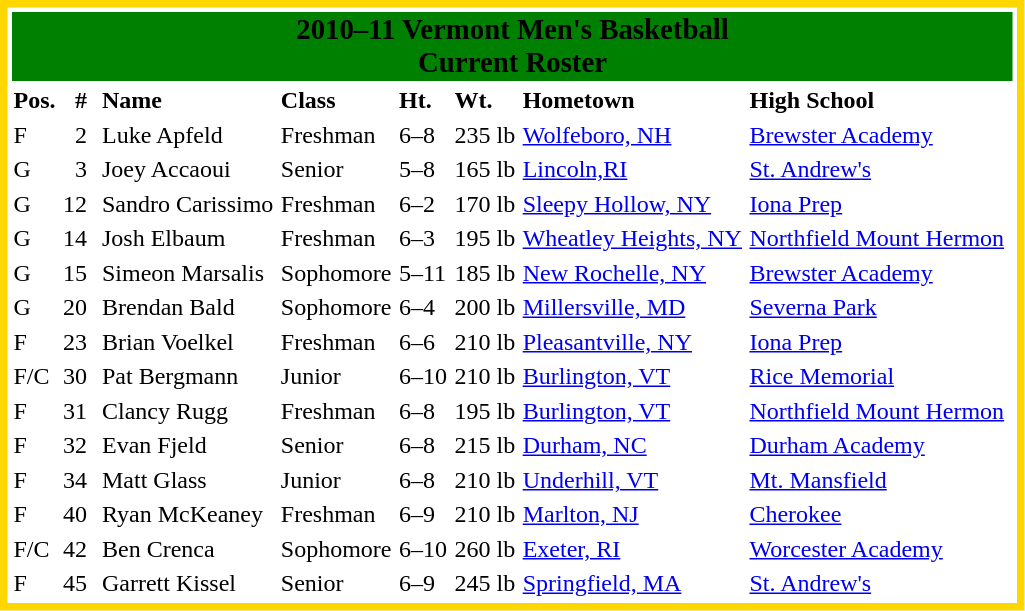<table style="border:5px solid #FFD700;" cellspacing=3>
<tr align="center" bgcolor="#008000">
<td colspan=10><big><span><strong>2010–11 Vermont Men's Basketball</strong><br><strong>Current Roster</strong></span></big></td>
</tr>
<tr>
<td><strong>Pos.</strong></td>
<td align="right"><strong>#</strong></td>
<td></td>
<td><strong>Name</strong></td>
<td><strong>Class</strong></td>
<td><strong>Ht.</strong></td>
<td><strong>Wt.</strong></td>
<td><strong>Hometown</strong></td>
<td><strong>High School</strong></td>
</tr>
<tr>
<td>F</td>
<td align="right">2</td>
<td align="center"></td>
<td>Luke Apfeld</td>
<td>Freshman</td>
<td>6–8</td>
<td>235 lb</td>
<td><a href='#'>Wolfeboro, NH</a></td>
<td><a href='#'>Brewster Academy</a></td>
</tr>
<tr>
<td>G</td>
<td align="right">3</td>
<td> </td>
<td>Joey Accaoui</td>
<td>Senior</td>
<td>5–8</td>
<td>165 lb</td>
<td><a href='#'>Lincoln,RI</a></td>
<td><a href='#'>St. Andrew's</a></td>
</tr>
<tr>
<td>G</td>
<td align="right">12</td>
<td></td>
<td>Sandro Carissimo</td>
<td>Freshman</td>
<td>6–2</td>
<td>170 lb</td>
<td><a href='#'>Sleepy Hollow, NY</a></td>
<td><a href='#'>Iona Prep</a></td>
<td></td>
</tr>
<tr>
<td>G</td>
<td align="right">14</td>
<td></td>
<td>Josh Elbaum</td>
<td>Freshman</td>
<td>6–3</td>
<td>195 lb</td>
<td><a href='#'>Wheatley Heights, NY</a></td>
<td><a href='#'>Northfield Mount Hermon</a></td>
</tr>
<tr>
<td>G</td>
<td align="right">15</td>
<td></td>
<td>Simeon Marsalis</td>
<td>Sophomore</td>
<td>5–11</td>
<td>185 lb</td>
<td><a href='#'>New Rochelle, NY</a></td>
<td><a href='#'>Brewster Academy</a></td>
</tr>
<tr>
<td>G</td>
<td align="right">20</td>
<td></td>
<td>Brendan Bald</td>
<td>Sophomore</td>
<td>6–4</td>
<td>200 lb</td>
<td><a href='#'>Millersville, MD</a></td>
<td><a href='#'>Severna Park</a></td>
</tr>
<tr>
<td>F</td>
<td align="right">23</td>
<td></td>
<td>Brian Voelkel</td>
<td>Freshman</td>
<td>6–6</td>
<td>210 lb</td>
<td><a href='#'>Pleasantville, NY</a></td>
<td><a href='#'>Iona Prep</a></td>
</tr>
<tr>
<td>F/C</td>
<td align="right">30</td>
<td></td>
<td>Pat Bergmann</td>
<td> Junior</td>
<td>6–10</td>
<td>210 lb</td>
<td><a href='#'>Burlington, VT</a></td>
<td><a href='#'>Rice Memorial</a></td>
</tr>
<tr>
<td>F</td>
<td align="right">31</td>
<td></td>
<td>Clancy Rugg</td>
<td>Freshman</td>
<td>6–8</td>
<td>195 lb</td>
<td><a href='#'>Burlington, VT</a></td>
<td><a href='#'>Northfield Mount Hermon</a></td>
</tr>
<tr>
<td>F</td>
<td align="right">32</td>
<td></td>
<td>Evan Fjeld</td>
<td>Senior</td>
<td>6–8</td>
<td>215 lb</td>
<td><a href='#'>Durham, NC</a></td>
<td><a href='#'>Durham Academy</a></td>
</tr>
<tr>
<td>F</td>
<td align="right">34</td>
<td></td>
<td>Matt Glass</td>
<td> Junior</td>
<td>6–8</td>
<td>210 lb</td>
<td><a href='#'>Underhill, VT</a></td>
<td><a href='#'>Mt. Mansfield</a></td>
</tr>
<tr>
<td>F</td>
<td align="right">40</td>
<td></td>
<td>Ryan McKeaney</td>
<td>Freshman</td>
<td>6–9</td>
<td>210 lb</td>
<td><a href='#'>Marlton, NJ</a></td>
<td><a href='#'>Cherokee</a></td>
</tr>
<tr>
<td>F/C</td>
<td align="right">42</td>
<td></td>
<td>Ben Crenca</td>
<td>Sophomore</td>
<td>6–10</td>
<td>260 lb</td>
<td><a href='#'>Exeter, RI</a></td>
<td><a href='#'>Worcester Academy</a></td>
</tr>
<tr>
<td>F</td>
<td align="right">45</td>
<td></td>
<td>Garrett Kissel</td>
<td>Senior</td>
<td>6–9</td>
<td>245 lb</td>
<td><a href='#'>Springfield, MA</a></td>
<td><a href='#'>St. Andrew's</a></td>
</tr>
</table>
